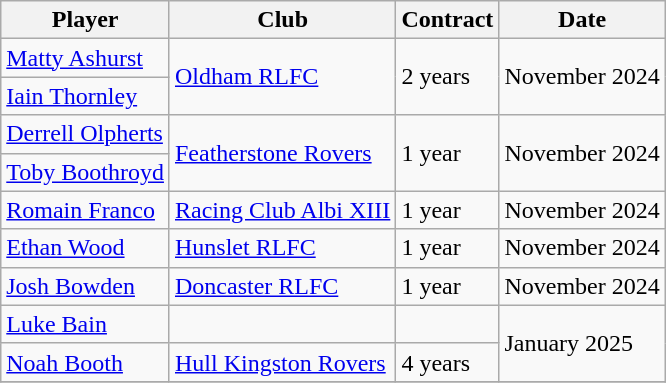<table class="wikitable">
<tr>
<th>Player</th>
<th>Club</th>
<th>Contract</th>
<th>Date</th>
</tr>
<tr>
<td> <a href='#'>Matty Ashurst</a></td>
<td Rowspan=2> <a href='#'>Oldham RLFC</a></td>
<td Rowspan=2>2 years</td>
<td Rowspan=2>November 2024</td>
</tr>
<tr>
<td> <a href='#'>Iain Thornley</a></td>
</tr>
<tr>
<td> <a href='#'>Derrell Olpherts</a></td>
<td Rowspan=2> <a href='#'>Featherstone Rovers</a></td>
<td Rowspan=2>1 year</td>
<td Rowspan=2>November 2024</td>
</tr>
<tr>
<td> <a href='#'>Toby Boothroyd</a></td>
</tr>
<tr>
<td> <a href='#'>Romain Franco</a></td>
<td> <a href='#'>Racing Club Albi XIII</a></td>
<td>1 year</td>
<td>November 2024</td>
</tr>
<tr>
<td> <a href='#'>Ethan Wood</a></td>
<td> <a href='#'>Hunslet RLFC</a></td>
<td>1 year</td>
<td>November 2024</td>
</tr>
<tr>
<td> <a href='#'>Josh Bowden</a></td>
<td> <a href='#'>Doncaster RLFC</a></td>
<td>1 year</td>
<td>November 2024</td>
</tr>
<tr>
<td> <a href='#'>Luke Bain</a></td>
<td></td>
<td></td>
<td Rowspan=2>January 2025</td>
</tr>
<tr>
<td> <a href='#'>Noah Booth</a></td>
<td> <a href='#'>Hull Kingston Rovers</a></td>
<td>4 years</td>
</tr>
<tr>
</tr>
</table>
